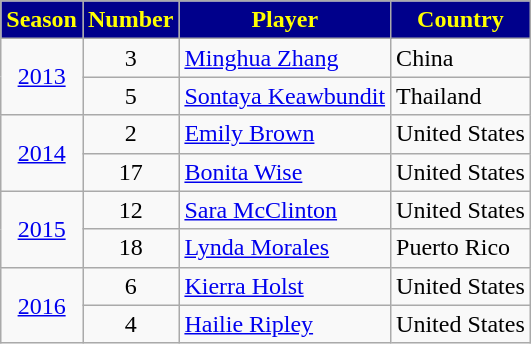<table class="wikitable">
<tr>
<th style="background:#00008B; color:yellow;">Season</th>
<th style="background:#00008B; color:yellow;">Number</th>
<th style="background:#00008B; color:yellow;">Player</th>
<th style="background:#00008B; color:yellow;">Country</th>
</tr>
<tr style="text-align:left;">
<td rowspan="2" style="text-align:center;"><a href='#'>2013</a></td>
<td style="text-align:center;">3</td>
<td><a href='#'>Minghua Zhang</a></td>
<td> China</td>
</tr>
<tr style="text-align:left;">
<td align=center>5</td>
<td><a href='#'>Sontaya Keawbundit</a></td>
<td> Thailand</td>
</tr>
<tr style="text-align:left;">
<td rowspan="2" style="text-align:center;"><a href='#'>2014</a></td>
<td align=center>2</td>
<td><a href='#'>Emily Brown</a></td>
<td> United States</td>
</tr>
<tr style="text-align:left;">
<td style="text-align:center;">17</td>
<td><a href='#'>Bonita Wise</a></td>
<td> United States</td>
</tr>
<tr style="text-align:left;">
<td rowspan="2" style="text-align:center;"><a href='#'>2015</a></td>
<td align=center>12</td>
<td><a href='#'>Sara McClinton</a></td>
<td> United States</td>
</tr>
<tr style="text-align:left;">
<td style="text-align:center;">18</td>
<td><a href='#'>Lynda Morales</a></td>
<td> Puerto Rico</td>
</tr>
<tr style="text-align:left;">
<td rowspan="2" style="text-align:center;"><a href='#'>2016</a></td>
<td style="text-align:center;">6</td>
<td><a href='#'>Kierra Holst</a></td>
<td> United States</td>
</tr>
<tr style="text-align:left;">
<td align=center>4</td>
<td><a href='#'>Hailie Ripley</a></td>
<td> United States</td>
</tr>
</table>
